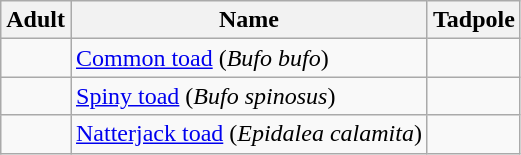<table class="wikitable">
<tr>
<th>Adult</th>
<th>Name</th>
<th>Tadpole</th>
</tr>
<tr>
<td></td>
<td><a href='#'>Common toad</a> (<em>Bufo bufo</em>)</td>
<td></td>
</tr>
<tr>
<td></td>
<td><a href='#'>Spiny toad</a> (<em>Bufo spinosus</em>)</td>
<td></td>
</tr>
<tr>
<td></td>
<td><a href='#'>Natterjack toad</a> (<em>Epidalea calamita</em>)</td>
<td></td>
</tr>
</table>
